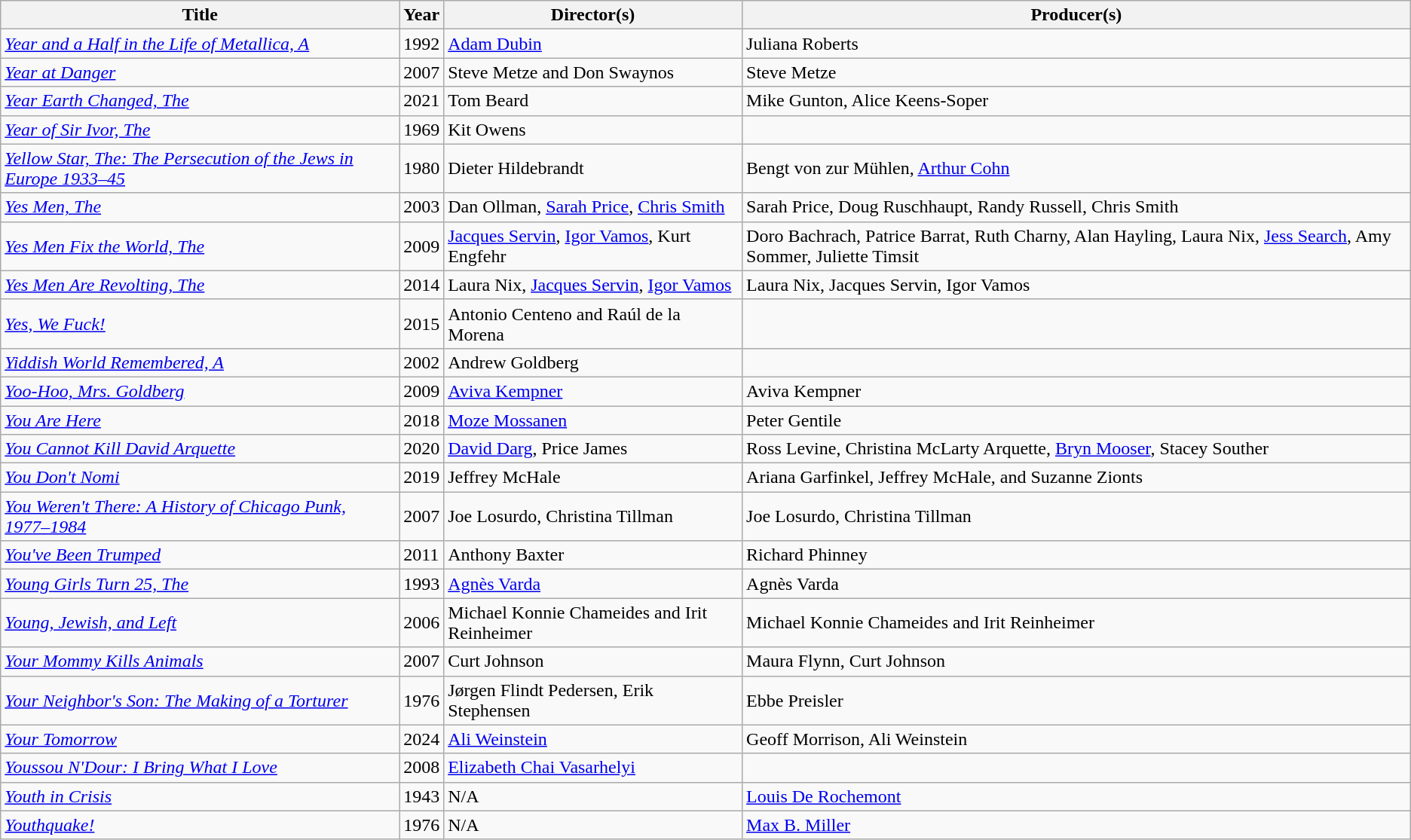<table class="wikitable sortable">
<tr>
<th>Title</th>
<th>Year</th>
<th>Director(s)</th>
<th>Producer(s)</th>
</tr>
<tr>
<td><em><a href='#'>Year and a Half in the Life of Metallica, A</a></em></td>
<td>1992</td>
<td><a href='#'>Adam Dubin</a></td>
<td>Juliana Roberts</td>
</tr>
<tr>
<td><em><a href='#'>Year at Danger</a></em></td>
<td>2007</td>
<td>Steve Metze and Don Swaynos</td>
<td>Steve Metze</td>
</tr>
<tr>
<td><em><a href='#'>Year Earth Changed, The</a></em></td>
<td>2021</td>
<td>Tom Beard</td>
<td>Mike Gunton, Alice Keens-Soper</td>
</tr>
<tr>
<td><em><a href='#'>Year of Sir Ivor, The</a></em></td>
<td>1969</td>
<td>Kit Owens</td>
<td></td>
</tr>
<tr>
<td><em><a href='#'>Yellow Star, The: The Persecution of the Jews in Europe 1933–45</a></em></td>
<td>1980</td>
<td>Dieter Hildebrandt</td>
<td>Bengt von zur Mühlen, <a href='#'>Arthur Cohn</a></td>
</tr>
<tr>
<td><em><a href='#'>Yes Men, The</a></em></td>
<td>2003</td>
<td>Dan Ollman, <a href='#'>Sarah Price</a>, <a href='#'>Chris Smith</a></td>
<td>Sarah Price,    Doug Ruschhaupt, Randy Russell, Chris Smith</td>
</tr>
<tr>
<td><em><a href='#'>Yes Men Fix the World, The</a></em></td>
<td>2009</td>
<td><a href='#'>Jacques Servin</a>, <a href='#'>Igor Vamos</a>, Kurt Engfehr</td>
<td>Doro Bachrach, Patrice Barrat, Ruth Charny, Alan Hayling, Laura Nix, <a href='#'>Jess Search</a>, Amy Sommer, Juliette Timsit</td>
</tr>
<tr>
<td><em><a href='#'>Yes Men Are Revolting, The</a></em></td>
<td>2014</td>
<td>Laura Nix, <a href='#'>Jacques Servin</a>, <a href='#'>Igor Vamos</a></td>
<td>Laura Nix, Jacques Servin, Igor Vamos</td>
</tr>
<tr>
<td><em><a href='#'>Yes, We Fuck!</a></em></td>
<td>2015</td>
<td>Antonio Centeno and Raúl de la Morena</td>
<td></td>
</tr>
<tr>
<td><em><a href='#'>Yiddish World Remembered, A</a></em></td>
<td>2002</td>
<td>Andrew Goldberg</td>
<td></td>
</tr>
<tr>
<td><em><a href='#'>Yoo-Hoo, Mrs. Goldberg</a></em></td>
<td>2009</td>
<td><a href='#'>Aviva Kempner</a></td>
<td>Aviva Kempner</td>
</tr>
<tr>
<td><em><a href='#'>You Are Here</a></em></td>
<td>2018</td>
<td><a href='#'>Moze Mossanen</a></td>
<td>Peter Gentile</td>
</tr>
<tr>
<td><em><a href='#'>You Cannot Kill David Arquette</a></em></td>
<td>2020</td>
<td><a href='#'>David Darg</a>, Price James</td>
<td>Ross Levine, Christina McLarty Arquette, <a href='#'>Bryn Mooser</a>, Stacey Souther</td>
</tr>
<tr>
<td><em><a href='#'>You Don't Nomi</a></em></td>
<td>2019</td>
<td>Jeffrey McHale</td>
<td>Ariana Garfinkel, Jeffrey McHale, and Suzanne Zionts</td>
</tr>
<tr>
<td><em><a href='#'>You Weren't There: A History of Chicago Punk, 1977–1984</a></em></td>
<td>2007</td>
<td>Joe Losurdo, Christina Tillman</td>
<td>Joe Losurdo, Christina Tillman</td>
</tr>
<tr>
<td><em><a href='#'>You've Been Trumped</a></em></td>
<td>2011</td>
<td>Anthony Baxter</td>
<td>Richard Phinney</td>
</tr>
<tr>
<td><em><a href='#'>Young Girls Turn 25, The</a></em></td>
<td>1993</td>
<td><a href='#'>Agnès Varda</a></td>
<td>Agnès Varda</td>
</tr>
<tr>
<td><em><a href='#'>Young, Jewish, and Left</a></em></td>
<td>2006</td>
<td>Michael Konnie Chameides and Irit Reinheimer</td>
<td>Michael Konnie Chameides and Irit Reinheimer</td>
</tr>
<tr>
<td><em><a href='#'>Your Mommy Kills Animals</a></em></td>
<td>2007</td>
<td>Curt Johnson</td>
<td>Maura Flynn, Curt Johnson</td>
</tr>
<tr>
<td><em><a href='#'>Your Neighbor's Son: The Making of a Torturer</a></em></td>
<td>1976</td>
<td>Jørgen Flindt Pedersen, Erik Stephensen</td>
<td>Ebbe Preisler</td>
</tr>
<tr>
<td><em><a href='#'>Your Tomorrow</a></em></td>
<td>2024</td>
<td><a href='#'>Ali Weinstein</a></td>
<td>Geoff Morrison, Ali Weinstein</td>
</tr>
<tr>
<td><em><a href='#'>Youssou N'Dour: I Bring What I Love</a></em></td>
<td>2008</td>
<td><a href='#'>Elizabeth Chai Vasarhelyi</a></td>
<td></td>
</tr>
<tr>
<td><em><a href='#'>Youth in Crisis</a></em></td>
<td>1943</td>
<td>N/A</td>
<td><a href='#'>Louis De Rochemont</a></td>
</tr>
<tr>
<td><em><a href='#'>Youthquake!</a></em></td>
<td>1976</td>
<td>N/A</td>
<td><a href='#'>Max B. Miller</a></td>
</tr>
</table>
